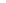<table cellspacing="0" border="0" bgcolor="white">
<tr>
<td></td>
<td></td>
</tr>
</table>
